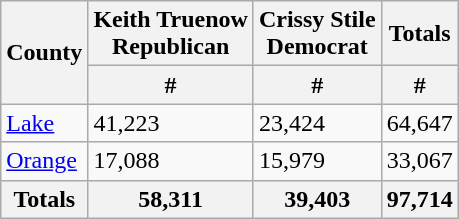<table class="wikitable">
<tr>
<th rowspan="2">County</th>
<th>Keith Truenow<br>Republican</th>
<th>Crissy Stile<br>Democrat</th>
<th>Totals</th>
</tr>
<tr>
<th>#</th>
<th>#</th>
<th>#</th>
</tr>
<tr>
<td><a href='#'>Lake</a></td>
<td>41,223</td>
<td>23,424</td>
<td>64,647</td>
</tr>
<tr>
<td><a href='#'>Orange</a></td>
<td>17,088</td>
<td>15,979</td>
<td>33,067</td>
</tr>
<tr>
<th>Totals</th>
<th>58,311</th>
<th>39,403</th>
<th>97,714</th>
</tr>
</table>
